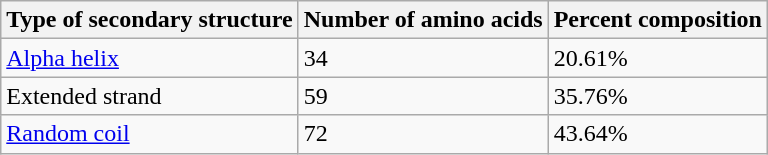<table class="wikitable">
<tr>
<th>Type of secondary structure</th>
<th>Number of amino acids</th>
<th>Percent composition</th>
</tr>
<tr>
<td><a href='#'>Alpha helix</a></td>
<td>34</td>
<td>20.61%</td>
</tr>
<tr>
<td>Extended strand</td>
<td>59</td>
<td>35.76%</td>
</tr>
<tr>
<td><a href='#'>Random coil</a></td>
<td>72</td>
<td>43.64%</td>
</tr>
</table>
